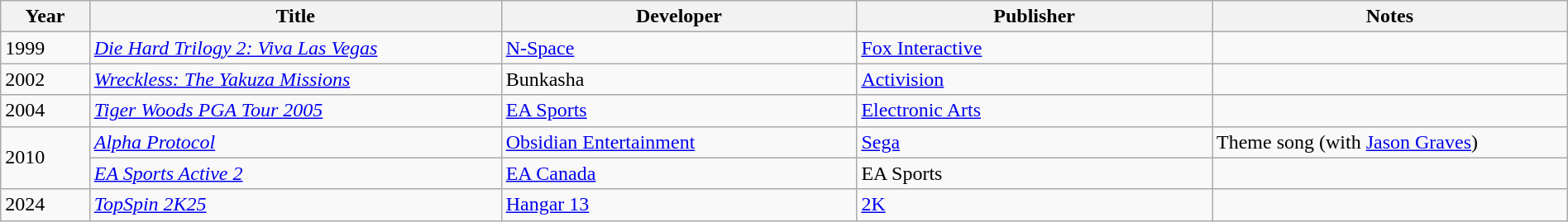<table class="wikitable sortable" width=100%>
<tr>
<th width="30">Year</th>
<th width="175">Title</th>
<th width="150">Developer</th>
<th width="150">Publisher</th>
<th width="150">Notes</th>
</tr>
<tr>
<td>1999</td>
<td><em><a href='#'>Die Hard Trilogy 2: Viva Las Vegas</a></em></td>
<td><a href='#'>N-Space</a></td>
<td><a href='#'>Fox Interactive</a></td>
<td></td>
</tr>
<tr>
<td>2002</td>
<td><em><a href='#'>Wreckless: The Yakuza Missions</a></em></td>
<td>Bunkasha</td>
<td><a href='#'>Activision</a></td>
<td></td>
</tr>
<tr>
<td>2004</td>
<td><em><a href='#'>Tiger Woods PGA Tour 2005</a></em></td>
<td><a href='#'>EA Sports</a></td>
<td><a href='#'>Electronic Arts</a></td>
<td></td>
</tr>
<tr>
<td rowspan="2">2010</td>
<td><em><a href='#'>Alpha Protocol</a></em></td>
<td><a href='#'>Obsidian Entertainment</a></td>
<td><a href='#'>Sega</a></td>
<td>Theme song (with <a href='#'>Jason Graves</a>)</td>
</tr>
<tr>
<td><em><a href='#'>EA Sports Active 2</a></em></td>
<td><a href='#'>EA Canada</a></td>
<td>EA Sports</td>
<td></td>
</tr>
<tr>
<td>2024</td>
<td><em><a href='#'>TopSpin 2K25</a></em></td>
<td><a href='#'>Hangar 13</a></td>
<td><a href='#'>2K</a></td>
<td></td>
</tr>
</table>
